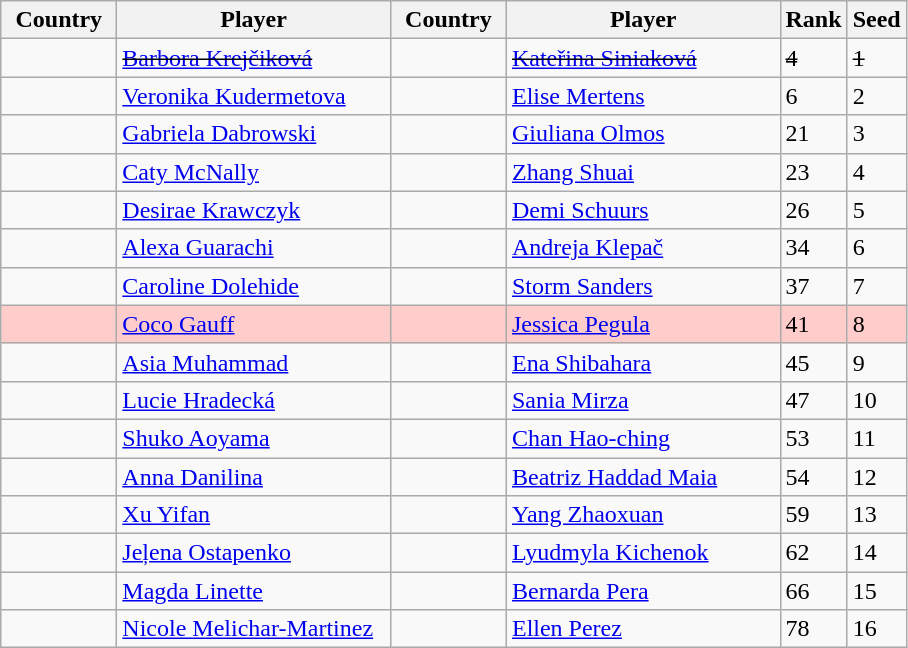<table class="sortable wikitable">
<tr>
<th width="70">Country</th>
<th width="175">Player</th>
<th width="70">Country</th>
<th width="175">Player</th>
<th>Rank</th>
<th>Seed</th>
</tr>
<tr>
<td><s></s></td>
<td><s><a href='#'>Barbora Krejčiková</a></s></td>
<td><s></s></td>
<td><s><a href='#'>Kateřina Siniaková</a></s></td>
<td><s>4</s></td>
<td><s>1</s></td>
</tr>
<tr>
<td></td>
<td><a href='#'>Veronika Kudermetova</a></td>
<td></td>
<td><a href='#'>Elise Mertens</a></td>
<td>6</td>
<td>2</td>
</tr>
<tr>
<td></td>
<td><a href='#'>Gabriela Dabrowski</a></td>
<td></td>
<td><a href='#'>Giuliana Olmos</a></td>
<td>21</td>
<td>3</td>
</tr>
<tr>
<td></td>
<td><a href='#'>Caty McNally</a></td>
<td></td>
<td><a href='#'>Zhang Shuai</a></td>
<td>23</td>
<td>4</td>
</tr>
<tr>
<td></td>
<td><a href='#'>Desirae Krawczyk</a></td>
<td></td>
<td><a href='#'>Demi Schuurs</a></td>
<td>26</td>
<td>5</td>
</tr>
<tr>
<td></td>
<td><a href='#'>Alexa Guarachi</a></td>
<td></td>
<td><a href='#'>Andreja Klepač</a></td>
<td>34</td>
<td>6</td>
</tr>
<tr>
<td></td>
<td><a href='#'>Caroline Dolehide</a></td>
<td></td>
<td><a href='#'>Storm Sanders</a></td>
<td>37</td>
<td>7</td>
</tr>
<tr bgcolor=#fcc>
<td></td>
<td><a href='#'>Coco Gauff</a></td>
<td></td>
<td><a href='#'>Jessica Pegula</a></td>
<td>41</td>
<td>8</td>
</tr>
<tr>
<td></td>
<td><a href='#'>Asia Muhammad</a></td>
<td></td>
<td><a href='#'>Ena Shibahara</a></td>
<td>45</td>
<td>9</td>
</tr>
<tr>
<td></td>
<td><a href='#'>Lucie Hradecká</a></td>
<td></td>
<td><a href='#'>Sania Mirza</a></td>
<td>47</td>
<td>10</td>
</tr>
<tr>
<td></td>
<td><a href='#'>Shuko Aoyama</a></td>
<td></td>
<td><a href='#'>Chan Hao-ching</a></td>
<td>53</td>
<td>11</td>
</tr>
<tr>
<td></td>
<td><a href='#'>Anna Danilina</a></td>
<td></td>
<td><a href='#'>Beatriz Haddad Maia</a></td>
<td>54</td>
<td>12</td>
</tr>
<tr>
<td></td>
<td><a href='#'>Xu Yifan</a></td>
<td></td>
<td><a href='#'>Yang Zhaoxuan</a></td>
<td>59</td>
<td>13</td>
</tr>
<tr>
<td></td>
<td><a href='#'>Jeļena Ostapenko</a></td>
<td></td>
<td><a href='#'>Lyudmyla Kichenok</a></td>
<td>62</td>
<td>14</td>
</tr>
<tr>
<td></td>
<td><a href='#'>Magda Linette</a></td>
<td></td>
<td><a href='#'>Bernarda Pera</a></td>
<td>66</td>
<td>15</td>
</tr>
<tr>
<td></td>
<td><a href='#'>Nicole Melichar-Martinez</a></td>
<td></td>
<td><a href='#'>Ellen Perez</a></td>
<td>78</td>
<td>16</td>
</tr>
</table>
